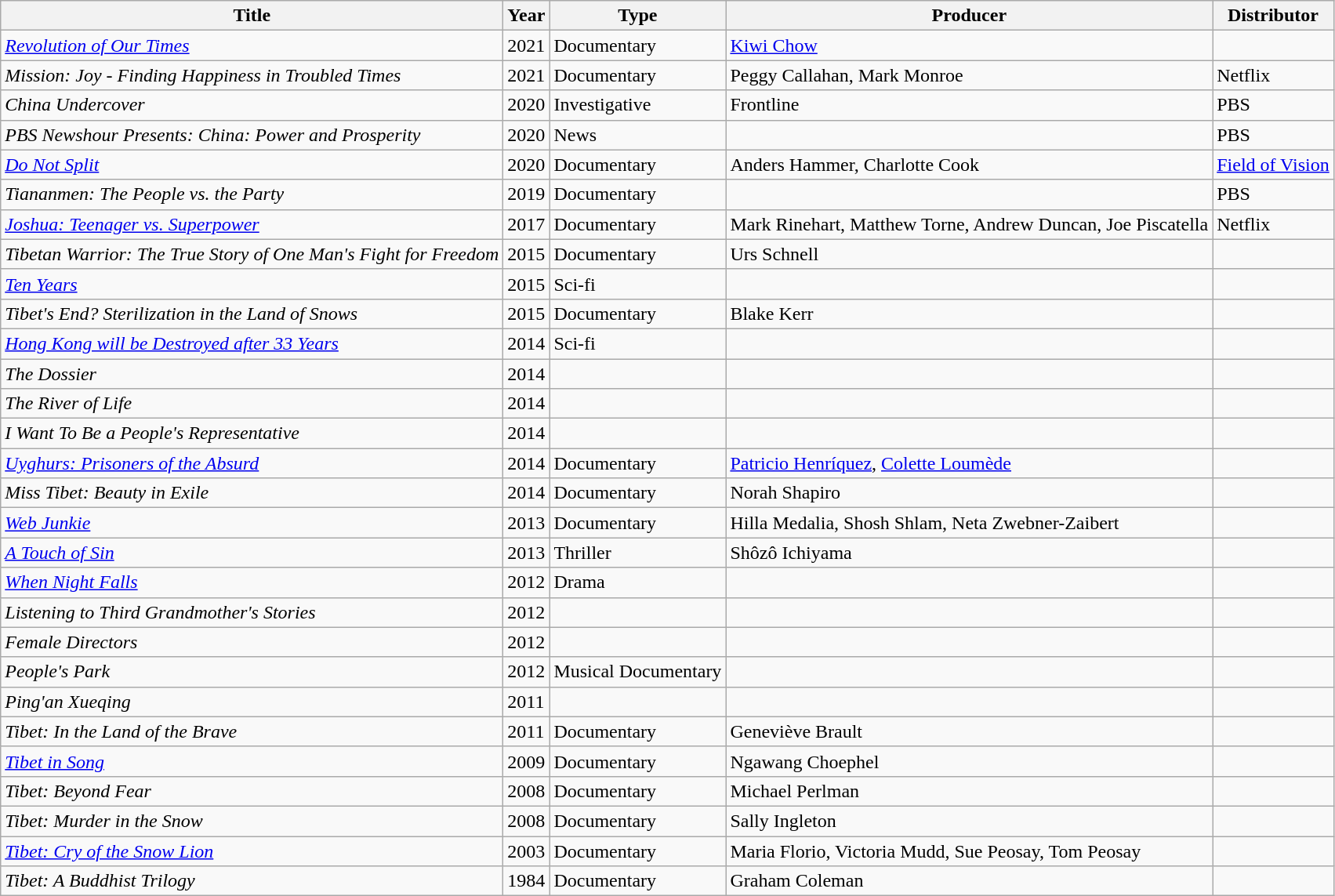<table class="wikitable sortable">
<tr>
<th>Title</th>
<th>Year</th>
<th>Type</th>
<th>Producer</th>
<th>Distributor</th>
</tr>
<tr>
<td><em><a href='#'>Revolution of Our Times</a></em></td>
<td>2021</td>
<td>Documentary</td>
<td><a href='#'>Kiwi Chow</a></td>
<td></td>
</tr>
<tr>
<td><em>Mission: Joy - Finding Happiness in Troubled Times</em></td>
<td>2021</td>
<td>Documentary</td>
<td>Peggy Callahan, Mark Monroe</td>
<td>Netflix</td>
</tr>
<tr>
<td><em>China Undercover</em></td>
<td>2020</td>
<td>Investigative</td>
<td>Frontline</td>
<td>PBS</td>
</tr>
<tr>
<td><em>PBS Newshour Presents: China: Power and Prosperity</em></td>
<td>2020</td>
<td>News</td>
<td></td>
<td>PBS</td>
</tr>
<tr>
<td><em><a href='#'>Do Not Split</a></em></td>
<td>2020</td>
<td>Documentary</td>
<td>Anders Hammer, Charlotte Cook</td>
<td><a href='#'>Field of Vision</a></td>
</tr>
<tr>
<td><em>Tiananmen: The People vs. the Party</em></td>
<td>2019</td>
<td>Documentary</td>
<td></td>
<td>PBS</td>
</tr>
<tr>
<td><em><a href='#'>Joshua: Teenager vs. Superpower</a></em></td>
<td>2017</td>
<td>Documentary</td>
<td>Mark Rinehart, Matthew Torne, Andrew Duncan, Joe Piscatella</td>
<td>Netflix</td>
</tr>
<tr>
<td><em>Tibetan Warrior: The True Story of One Man's Fight for Freedom</em></td>
<td>2015</td>
<td>Documentary</td>
<td>Urs Schnell</td>
<td></td>
</tr>
<tr>
<td><em><a href='#'>Ten Years</a></em></td>
<td>2015</td>
<td>Sci-fi</td>
<td></td>
<td></td>
</tr>
<tr>
<td><em>Tibet's End? Sterilization in the Land of Snows</em></td>
<td>2015</td>
<td>Documentary</td>
<td>Blake Kerr</td>
<td></td>
</tr>
<tr>
<td><em><a href='#'>Hong Kong will be Destroyed after 33 Years</a></em></td>
<td>2014</td>
<td>Sci-fi</td>
<td></td>
<td></td>
</tr>
<tr>
<td><em>The Dossier</em></td>
<td>2014</td>
<td></td>
<td></td>
<td></td>
</tr>
<tr>
<td><em>The River of Life</em></td>
<td>2014</td>
<td></td>
<td></td>
<td></td>
</tr>
<tr>
<td><em>I Want To Be a People's Representative</em></td>
<td>2014</td>
<td></td>
<td></td>
<td></td>
</tr>
<tr>
<td><em><a href='#'>Uyghurs: Prisoners of the Absurd</a></em></td>
<td>2014</td>
<td>Documentary</td>
<td><a href='#'>Patricio Henríquez</a>, <a href='#'>Colette Loumède</a></td>
<td></td>
</tr>
<tr>
<td><em>Miss Tibet: Beauty in Exile</em></td>
<td>2014</td>
<td>Documentary</td>
<td>Norah Shapiro</td>
<td></td>
</tr>
<tr>
<td><em><a href='#'>Web Junkie</a></em></td>
<td>2013</td>
<td>Documentary</td>
<td>Hilla Medalia, Shosh Shlam, Neta Zwebner-Zaibert</td>
<td></td>
</tr>
<tr>
<td><em><a href='#'>A Touch of Sin</a></em></td>
<td>2013</td>
<td>Thriller</td>
<td>Shôzô Ichiyama</td>
<td></td>
</tr>
<tr>
<td><em><a href='#'>When Night Falls</a></em></td>
<td>2012</td>
<td>Drama</td>
<td></td>
<td></td>
</tr>
<tr>
<td><em>Listening to Third Grandmother's Stories</em></td>
<td>2012</td>
<td></td>
<td></td>
<td></td>
</tr>
<tr>
<td><em>Female Directors</em></td>
<td>2012</td>
<td></td>
<td></td>
<td></td>
</tr>
<tr>
<td><em>People's Park</em></td>
<td>2012</td>
<td>Musical Documentary</td>
<td></td>
<td></td>
</tr>
<tr>
<td><em>Ping'an Xueqing</em></td>
<td>2011</td>
<td></td>
<td></td>
<td></td>
</tr>
<tr>
<td><em>Tibet: In the Land of the Brave</em></td>
<td>2011</td>
<td>Documentary</td>
<td>Geneviève Brault</td>
<td></td>
</tr>
<tr>
<td><em><a href='#'>Tibet in Song</a></em></td>
<td>2009</td>
<td>Documentary</td>
<td>Ngawang Choephel</td>
<td></td>
</tr>
<tr>
<td><em>Tibet: Beyond Fear</em></td>
<td>2008</td>
<td>Documentary</td>
<td>Michael Perlman</td>
<td></td>
</tr>
<tr>
<td><em>Tibet: Murder in the Snow</em></td>
<td>2008</td>
<td>Documentary</td>
<td>Sally Ingleton</td>
<td></td>
</tr>
<tr>
<td><em><a href='#'>Tibet: Cry of the Snow Lion</a></em></td>
<td>2003</td>
<td>Documentary</td>
<td>Maria Florio, Victoria Mudd, Sue Peosay, Tom Peosay</td>
<td></td>
</tr>
<tr>
<td><em>Tibet: A Buddhist Trilogy</em></td>
<td>1984</td>
<td>Documentary</td>
<td>Graham Coleman</td>
<td></td>
</tr>
</table>
